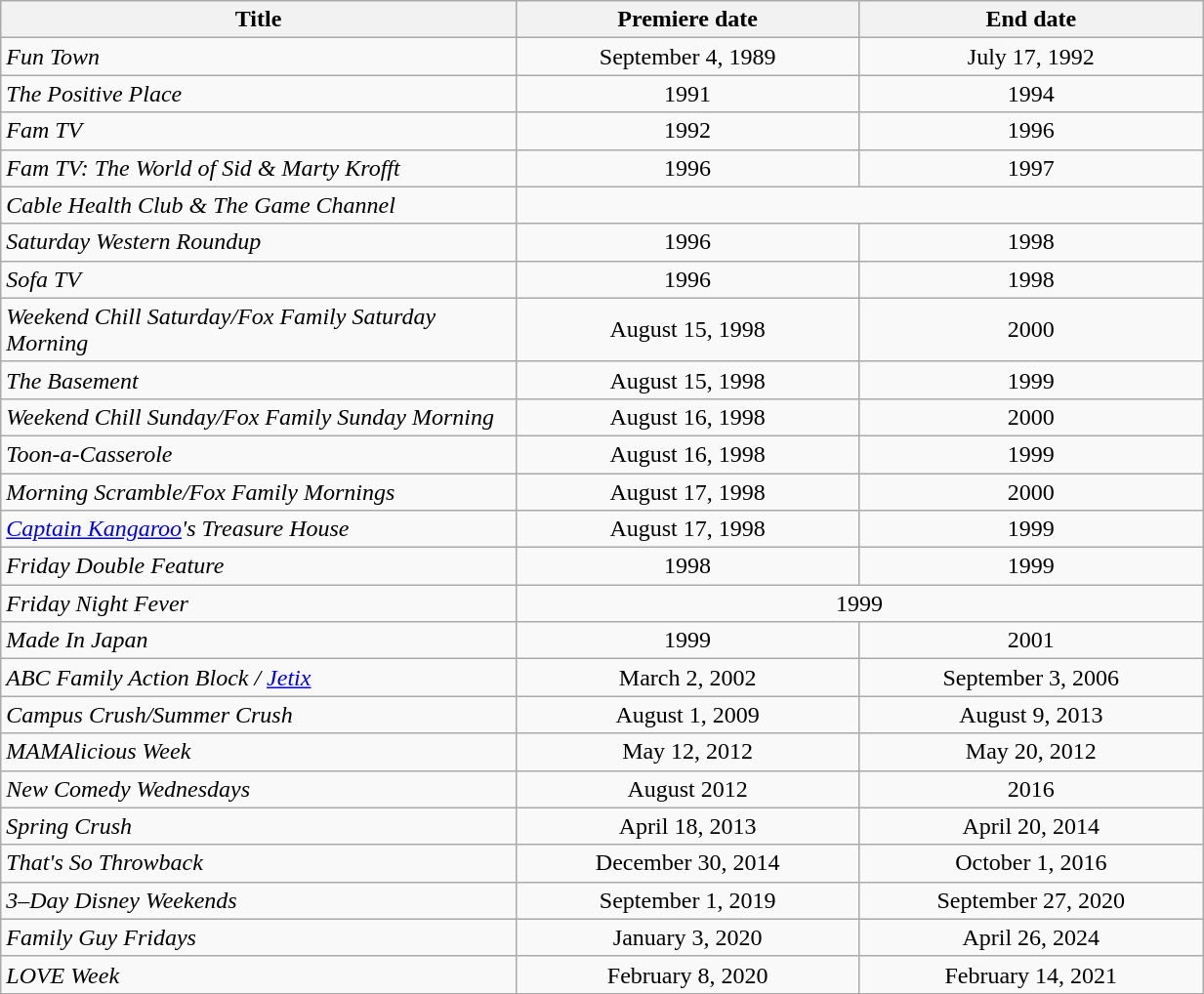<table class="wikitable plainrowheaders sortable" style="width:65%;text-align:center;">
<tr>
<th scope="col" style="width:30%;">Title</th>
<th scope="col" style="width:20%;">Premiere date</th>
<th scope="col" style="width:20%;">End date</th>
</tr>
<tr>
<td scope="row" style="text-align:left;"><em>Fun Town</em></td>
<td>September 4, 1989</td>
<td>July 17, 1992</td>
</tr>
<tr>
<td scope="row" style="text-align:left;"><em>The Positive Place</em></td>
<td>1991</td>
<td>1994</td>
</tr>
<tr>
<td scope="row" style="text-align:left;"><em>Fam TV</em></td>
<td>1992</td>
<td>1996</td>
</tr>
<tr>
<td scope="row" style="text-align:left;"><em>Fam TV: The World of Sid & Marty Krofft</em></td>
<td>1996</td>
<td>1997</td>
</tr>
<tr>
<td scope="row" style="text-align:left;"><em>Cable Health Club & The Game Channel</em></td>
</tr>
<tr>
<td scope="row" style="text-align:left;"><em>Saturday Western Roundup</em></td>
<td>1996</td>
<td>1998</td>
</tr>
<tr>
<td scope="row" style="text-align:left;"><em>Sofa TV</em></td>
<td>1996</td>
<td>1998</td>
</tr>
<tr>
<td scope="row" style="text-align:left;"><em>Weekend Chill Saturday/Fox Family Saturday Morning</em></td>
<td>August 15, 1998</td>
<td>2000</td>
</tr>
<tr>
<td scope="row" style="text-align:left;"><em>The Basement</em></td>
<td>August 15, 1998</td>
<td>1999</td>
</tr>
<tr>
<td scope="row" style="text-align:left;"><em>Weekend Chill Sunday/Fox Family Sunday Morning</em></td>
<td>August 16, 1998</td>
<td>2000</td>
</tr>
<tr>
<td scope="row" style="text-align:left;"><em>Toon-a-Casserole</em></td>
<td>August 16, 1998</td>
<td>1999</td>
</tr>
<tr>
<td scope="row" style="text-align:left;"><em>Morning Scramble/Fox Family Mornings</em></td>
<td>August 17, 1998</td>
<td>2000</td>
</tr>
<tr>
<td scope="row" style="text-align:left;"><em><a href='#'>Captain Kangaroo</a>'s Treasure House</em></td>
<td>August 17, 1998</td>
<td>1999</td>
</tr>
<tr>
<td scope="row" style="text-align:left;"><em>Friday Double Feature</em></td>
<td>1998</td>
<td>1999</td>
</tr>
<tr>
<td scope="row" style="text-align:left;"><em>Friday Night Fever</em></td>
<td colspan="2">1999</td>
</tr>
<tr>
<td scope="row" style="text-align:left;"><em>Made In Japan</em></td>
<td>1999</td>
<td>2001</td>
</tr>
<tr>
<td scope="row" style="text-align:left;"><em>ABC Family Action Block / <a href='#'>Jetix</a></em></td>
<td>March 2, 2002</td>
<td>September 3, 2006</td>
</tr>
<tr>
<td scope="row" style="text-align:left;"><em>Campus Crush/Summer Crush</em></td>
<td>August 1, 2009</td>
<td>August 9, 2013</td>
</tr>
<tr>
<td scope="row" style="text-align:left;"><em>MAMAlicious Week</em></td>
<td>May 12, 2012</td>
<td>May 20, 2012</td>
</tr>
<tr>
<td scope="row" style="text-align:left;"><em>New Comedy Wednesdays</em></td>
<td>August 2012</td>
<td>2016</td>
</tr>
<tr>
<td scope="row" style="text-align:left;"><em>Spring Crush</em></td>
<td>April 18, 2013</td>
<td>April 20, 2014</td>
</tr>
<tr>
<td scope="row" style="text-align:left;"><em>That's So Throwback</em></td>
<td>December 30, 2014</td>
<td>October 1, 2016</td>
</tr>
<tr>
<td scope="row" style="text-align:left;"><em>3–Day Disney Weekends</em></td>
<td>September 1, 2019</td>
<td>September 27, 2020</td>
</tr>
<tr>
<td scope="row" style="text-align:left;"><em>Family Guy Fridays</em></td>
<td>January 3, 2020</td>
<td>April 26, 2024</td>
</tr>
<tr>
<td scope="row" style="text-align:left;"><em>LOVE Week</em></td>
<td>February 8, 2020</td>
<td>February 14, 2021</td>
</tr>
</table>
